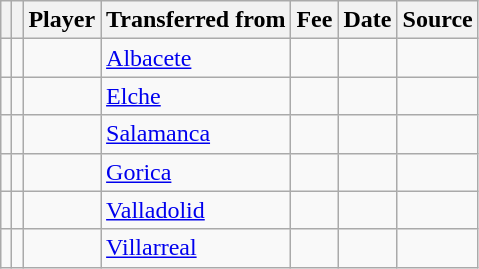<table class="wikitable plainrowheaders sortable">
<tr>
<th></th>
<th></th>
<th scope=col>Player</th>
<th !scope=col>Transferred from</th>
<th scope=col>Fee</th>
<th scope=col>Date</th>
<th scope=col>Source</th>
</tr>
<tr>
<td align=center></td>
<td align=center></td>
<td> </td>
<td><a href='#'>Albacete</a></td>
<td></td>
<td></td>
<td></td>
</tr>
<tr>
<td align=center></td>
<td align=center></td>
<td> </td>
<td><a href='#'>Elche</a></td>
<td></td>
<td></td>
<td></td>
</tr>
<tr>
<td align=center></td>
<td align=center></td>
<td> </td>
<td><a href='#'>Salamanca</a></td>
<td></td>
<td></td>
<td></td>
</tr>
<tr>
<td align=center></td>
<td align=center></td>
<td> </td>
<td> <a href='#'>Gorica</a></td>
<td></td>
<td></td>
<td></td>
</tr>
<tr>
<td align=center></td>
<td align=center></td>
<td> </td>
<td><a href='#'>Valladolid</a></td>
<td></td>
<td></td>
<td></td>
</tr>
<tr>
<td align=center></td>
<td align=center></td>
<td> </td>
<td><a href='#'>Villarreal</a></td>
<td></td>
<td></td>
<td></td>
</tr>
</table>
